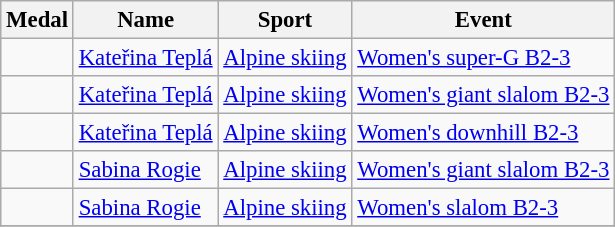<table class="wikitable sortable" style="font-size:95%">
<tr>
<th>Medal</th>
<th>Name</th>
<th>Sport</th>
<th>Event</th>
</tr>
<tr>
<td></td>
<td><a href='#'>Kateřina Teplá</a></td>
<td><a href='#'>Alpine skiing</a></td>
<td><a href='#'>Women's super-G B2-3</a></td>
</tr>
<tr>
<td></td>
<td><a href='#'>Kateřina Teplá</a></td>
<td><a href='#'>Alpine skiing</a></td>
<td><a href='#'>Women's giant slalom B2-3</a></td>
</tr>
<tr>
<td></td>
<td><a href='#'>Kateřina Teplá</a></td>
<td><a href='#'>Alpine skiing</a></td>
<td><a href='#'>Women's downhill B2-3</a></td>
</tr>
<tr>
<td></td>
<td><a href='#'>Sabina Rogie</a></td>
<td><a href='#'>Alpine skiing</a></td>
<td><a href='#'>Women's giant slalom B2-3</a></td>
</tr>
<tr>
<td></td>
<td><a href='#'>Sabina Rogie</a></td>
<td><a href='#'>Alpine skiing</a></td>
<td><a href='#'>Women's slalom B2-3</a></td>
</tr>
<tr>
</tr>
</table>
